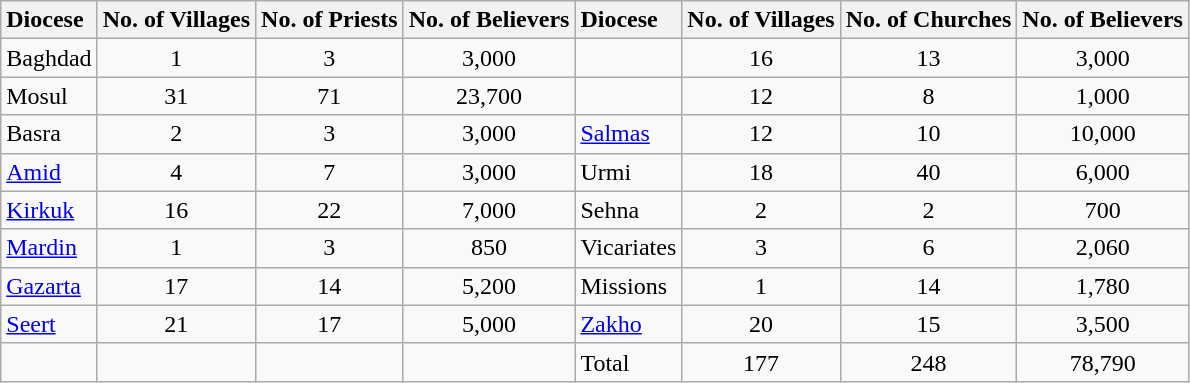<table class="wikitable" style="text-align:center">
<tr>
<th style="text-align:left">Diocese</th>
<th>No. of Villages</th>
<th>No. of Priests</th>
<th>No. of Believers</th>
<th style="text-align:left">Diocese</th>
<th>No. of Villages</th>
<th>No. of Churches</th>
<th>No. of Believers</th>
</tr>
<tr>
<td style="text-align:left">Baghdad</td>
<td>1</td>
<td>3</td>
<td>3,000</td>
<td style="text-align:left"><a href='#'></a></td>
<td>16</td>
<td>13</td>
<td>3,000</td>
</tr>
<tr>
<td style="text-align:left">Mosul</td>
<td>31</td>
<td>71</td>
<td>23,700</td>
<td style="text-align:left"><a href='#'></a></td>
<td>12</td>
<td>8</td>
<td>1,000</td>
</tr>
<tr>
<td style="text-align:left">Basra</td>
<td>2</td>
<td>3</td>
<td>3,000</td>
<td style="text-align:left"><a href='#'>Salmas</a></td>
<td>12</td>
<td>10</td>
<td>10,000</td>
</tr>
<tr>
<td style="text-align:left"><a href='#'>Amid</a></td>
<td>4</td>
<td>7</td>
<td>3,000</td>
<td style="text-align:left">Urmi</td>
<td>18</td>
<td>40</td>
<td>6,000</td>
</tr>
<tr>
<td style="text-align:left"><a href='#'>Kirkuk</a></td>
<td>16</td>
<td>22</td>
<td>7,000</td>
<td style="text-align:left">Sehna</td>
<td>2</td>
<td>2</td>
<td>700</td>
</tr>
<tr>
<td style="text-align:left"><a href='#'>Mardin</a></td>
<td>1</td>
<td>3</td>
<td>850</td>
<td style="text-align:left">Vicariates</td>
<td>3</td>
<td>6</td>
<td>2,060</td>
</tr>
<tr>
<td style="text-align:left"><a href='#'>Gazarta</a></td>
<td>17</td>
<td>14</td>
<td>5,200</td>
<td style="text-align:left">Missions</td>
<td>1</td>
<td>14</td>
<td>1,780</td>
</tr>
<tr>
<td style="text-align:left"><a href='#'>Seert</a></td>
<td>21</td>
<td>17</td>
<td>5,000</td>
<td style="text-align:left"><a href='#'>Zakho</a></td>
<td>20</td>
<td>15</td>
<td>3,500</td>
</tr>
<tr>
<td style="text-align:left"></td>
<td></td>
<td></td>
<td></td>
<td style="text-align:left">Total</td>
<td>177</td>
<td>248</td>
<td>78,790</td>
</tr>
</table>
